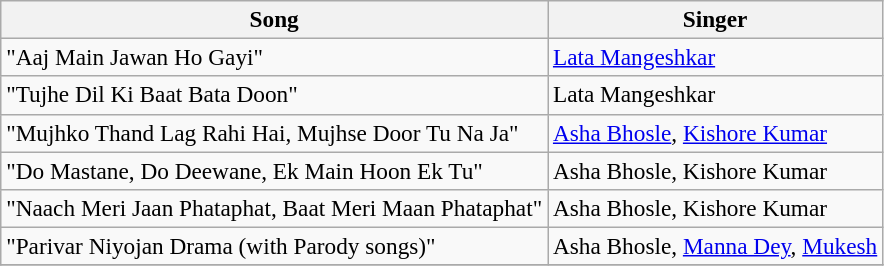<table class="wikitable" style="font-size:97%">
<tr>
<th>Song</th>
<th>Singer</th>
</tr>
<tr>
<td>"Aaj Main Jawan Ho Gayi"</td>
<td><a href='#'>Lata Mangeshkar</a></td>
</tr>
<tr>
<td>"Tujhe Dil Ki Baat Bata Doon"</td>
<td>Lata Mangeshkar</td>
</tr>
<tr>
<td>"Mujhko Thand Lag Rahi Hai, Mujhse Door Tu Na Ja"</td>
<td><a href='#'>Asha Bhosle</a>, <a href='#'>Kishore Kumar</a></td>
</tr>
<tr>
<td>"Do Mastane, Do Deewane, Ek Main Hoon Ek Tu"</td>
<td>Asha Bhosle, Kishore Kumar</td>
</tr>
<tr>
<td>"Naach Meri Jaan Phataphat, Baat Meri Maan Phataphat"</td>
<td>Asha Bhosle, Kishore Kumar</td>
</tr>
<tr>
<td>"Parivar Niyojan Drama (with Parody songs)"</td>
<td>Asha Bhosle, <a href='#'>Manna Dey</a>, <a href='#'>Mukesh</a></td>
</tr>
<tr>
</tr>
</table>
